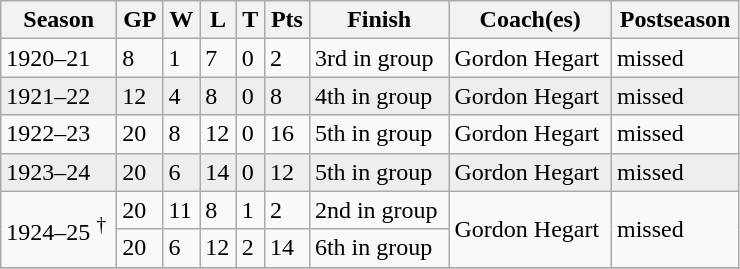<table class="wikitable" width=39%>
<tr>
<th>Season</th>
<th>GP</th>
<th>W</th>
<th>L</th>
<th>T</th>
<th>Pts</th>
<th>Finish</th>
<th>Coach(es)</th>
<th>Postseason</th>
</tr>
<tr>
<td>1920–21</td>
<td>8</td>
<td>1</td>
<td>7</td>
<td>0</td>
<td>2</td>
<td>3rd in group</td>
<td>Gordon Hegart</td>
<td>missed</td>
</tr>
<tr bgcolor=eeeeee>
<td>1921–22</td>
<td>12</td>
<td>4</td>
<td>8</td>
<td>0</td>
<td>8</td>
<td>4th in group</td>
<td>Gordon Hegart</td>
<td>missed</td>
</tr>
<tr>
<td>1922–23</td>
<td>20</td>
<td>8</td>
<td>12</td>
<td>0</td>
<td>16</td>
<td>5th in group</td>
<td>Gordon Hegart</td>
<td>missed</td>
</tr>
<tr bgcolor=eeeeee>
<td>1923–24</td>
<td>20</td>
<td>6</td>
<td>14</td>
<td>0</td>
<td>12</td>
<td>5th in group</td>
<td>Gordon Hegart</td>
<td>missed</td>
</tr>
<tr>
<td rowspan=2>1924–25 <sup>†</sup></td>
<td>20</td>
<td>11</td>
<td>8</td>
<td>1</td>
<td>2</td>
<td>2nd in group</td>
<td rowspan=2>Gordon Hegart</td>
<td rowspan=2>missed</td>
</tr>
<tr>
<td>20</td>
<td>6</td>
<td>12</td>
<td>2</td>
<td>14</td>
<td>6th in group</td>
</tr>
<tr>
</tr>
</table>
